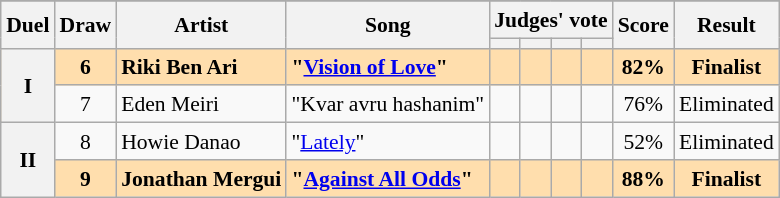<table class="sortable wikitable" style="margin: 1em auto 1em auto; text-align:center; font-size:90%; line-height:18px;">
<tr>
</tr>
<tr>
<th rowspan="2" class="unsortable">Duel</th>
<th rowspan="2">Draw</th>
<th rowspan="2">Artist</th>
<th rowspan="2">Song</th>
<th colspan="4" class="unsortable">Judges' vote</th>
<th rowspan="2">Score</th>
<th rowspan="2">Result</th>
</tr>
<tr>
<th class="unsortable"></th>
<th class="unsortable"></th>
<th class="unsortable"></th>
<th class="unsortable"></th>
</tr>
<tr style="font-weight:bold; background:#FFDEAD;">
<th rowspan="2">I</th>
<td>6</td>
<td align="left">Riki Ben Ari</td>
<td align="left">"<a href='#'>Vision of Love</a>"</td>
<td></td>
<td></td>
<td></td>
<td></td>
<td>82%</td>
<td>Finalist</td>
</tr>
<tr>
<td>7</td>
<td align="left">Eden Meiri</td>
<td align="left">"Kvar avru hashanim"</td>
<td></td>
<td></td>
<td></td>
<td></td>
<td>76%</td>
<td>Eliminated</td>
</tr>
<tr>
<th rowspan="2">II</th>
<td>8</td>
<td align="left">Howie Danao</td>
<td align="left">"<a href='#'>Lately</a>"</td>
<td></td>
<td></td>
<td></td>
<td></td>
<td>52%</td>
<td>Eliminated</td>
</tr>
<tr style="font-weight:bold; background:#FFDEAD;">
<td>9</td>
<td align="left">Jonathan Mergui</td>
<td align="left">"<a href='#'>Against All Odds</a>"</td>
<td></td>
<td></td>
<td></td>
<td></td>
<td>88%</td>
<td>Finalist</td>
</tr>
</table>
